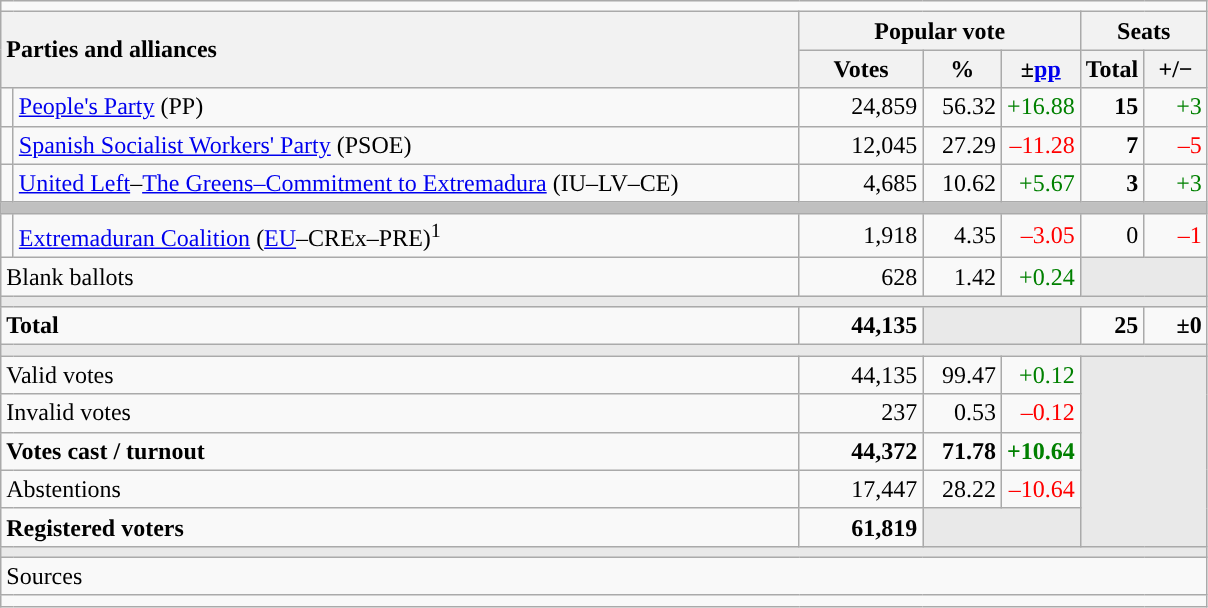<table class="wikitable" style="text-align:right;">
<tr>
<td colspan="7"></td>
</tr>
<tr>
<th style="text-align:left;" rowspan="2" colspan="2" width="525">Parties and alliances</th>
<th colspan="3">Popular vote</th>
<th colspan="2">Seats</th>
</tr>
<tr>
<th width="75">Votes</th>
<th width="45">%</th>
<th width="45">±<a href='#'>pp</a></th>
<th width="35">Total</th>
<th width="35">+/−</th>
</tr>
<tr>
<td width="1" style="color:inherit;background:"></td>
<td align="left"><a href='#'>People's Party</a> (PP)</td>
<td>24,859</td>
<td>56.32</td>
<td style="color:green;">+16.88</td>
<td><strong>15</strong></td>
<td style="color:green;">+3</td>
</tr>
<tr>
<td style="color:inherit;background:"></td>
<td align="left"><a href='#'>Spanish Socialist Workers' Party</a> (PSOE)</td>
<td>12,045</td>
<td>27.29</td>
<td style="color:red;">–11.28</td>
<td><strong>7</strong></td>
<td style="color:red;">–5</td>
</tr>
<tr>
<td style="color:inherit;background:"></td>
<td align="left"><a href='#'>United Left</a>–<a href='#'>The Greens–Commitment to Extremadura</a> (IU–LV–CE)</td>
<td>4,685</td>
<td>10.62</td>
<td style="color:green;">+5.67</td>
<td><strong>3</strong></td>
<td style="color:green;">+3</td>
</tr>
<tr>
<td colspan="7" bgcolor="#C0C0C0"></td>
</tr>
<tr>
<td style="color:inherit;background:"></td>
<td align="left"><a href='#'>Extremaduran Coalition</a> (<a href='#'>EU</a>–CREx–PRE)<sup>1</sup></td>
<td>1,918</td>
<td>4.35</td>
<td style="color:red;">–3.05</td>
<td>0</td>
<td style="color:red;">–1</td>
</tr>
<tr>
<td align="left" colspan="2">Blank ballots</td>
<td>628</td>
<td>1.42</td>
<td style="color:green;">+0.24</td>
<td bgcolor="#E9E9E9" colspan="2"></td>
</tr>
<tr>
<td colspan="7" bgcolor="#E9E9E9"></td>
</tr>
<tr style="font-weight:bold;">
<td align="left" colspan="2">Total</td>
<td>44,135</td>
<td bgcolor="#E9E9E9" colspan="2"></td>
<td>25</td>
<td>±0</td>
</tr>
<tr>
<td colspan="7" bgcolor="#E9E9E9"></td>
</tr>
<tr>
<td align="left" colspan="2">Valid votes</td>
<td>44,135</td>
<td>99.47</td>
<td style="color:green;">+0.12</td>
<td bgcolor="#E9E9E9" colspan="2" rowspan="5"></td>
</tr>
<tr>
<td align="left" colspan="2">Invalid votes</td>
<td>237</td>
<td>0.53</td>
<td style="color:red;">–0.12</td>
</tr>
<tr style="font-weight:bold;">
<td align="left" colspan="2">Votes cast / turnout</td>
<td>44,372</td>
<td>71.78</td>
<td style="color:green;">+10.64</td>
</tr>
<tr>
<td align="left" colspan="2">Abstentions</td>
<td>17,447</td>
<td>28.22</td>
<td style="color:red;">–10.64</td>
</tr>
<tr style="font-weight:bold;">
<td align="left" colspan="2">Registered voters</td>
<td>61,819</td>
<td bgcolor="#E9E9E9" colspan="2"></td>
</tr>
<tr>
<td colspan="7" bgcolor="#E9E9E9"></td>
</tr>
<tr>
<td align="left" colspan="7">Sources</td>
</tr>
<tr>
<td colspan="7" style="text-align:left; max-width:790px;"></td>
</tr>
</table>
